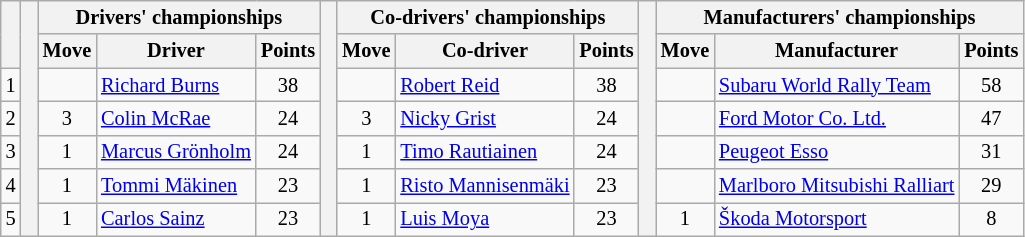<table class="wikitable" style="font-size:85%;">
<tr>
<th rowspan="2"></th>
<th rowspan="7" style="width:5px;"></th>
<th colspan="3">Drivers' championships</th>
<th rowspan="7" style="width:5px;"></th>
<th colspan="3" nowrap>Co-drivers' championships</th>
<th rowspan="7" style="width:5px;"></th>
<th colspan="3" nowrap>Manufacturers' championships</th>
</tr>
<tr>
<th>Move</th>
<th>Driver</th>
<th>Points</th>
<th>Move</th>
<th>Co-driver</th>
<th>Points</th>
<th>Move</th>
<th>Manufacturer</th>
<th>Points</th>
</tr>
<tr>
<td align="center">1</td>
<td align="center"></td>
<td> <a href='#'>Richard Burns</a></td>
<td align="center">38</td>
<td align="center"></td>
<td> <a href='#'>Robert Reid</a></td>
<td align="center">38</td>
<td align="center"></td>
<td> <a href='#'>Subaru World Rally Team</a></td>
<td align="center">58</td>
</tr>
<tr>
<td align="center">2</td>
<td align="center"> 3</td>
<td> <a href='#'>Colin McRae</a></td>
<td align="center">24</td>
<td align="center"> 3</td>
<td> <a href='#'>Nicky Grist</a></td>
<td align="center">24</td>
<td align="center"></td>
<td> <a href='#'>Ford Motor Co. Ltd.</a></td>
<td align="center">47</td>
</tr>
<tr>
<td align="center">3</td>
<td align="center"> 1</td>
<td> <a href='#'>Marcus Grönholm</a></td>
<td align="center">24</td>
<td align="center"> 1</td>
<td> <a href='#'>Timo Rautiainen</a></td>
<td align="center">24</td>
<td align="center"></td>
<td> <a href='#'>Peugeot Esso</a></td>
<td align="center">31</td>
</tr>
<tr>
<td align="center">4</td>
<td align="center"> 1</td>
<td> <a href='#'>Tommi Mäkinen</a></td>
<td align="center">23</td>
<td align="center"> 1</td>
<td> <a href='#'>Risto Mannisenmäki</a></td>
<td align="center">23</td>
<td align="center"></td>
<td> <a href='#'>Marlboro Mitsubishi Ralliart</a></td>
<td align="center">29</td>
</tr>
<tr>
<td align="center">5</td>
<td align="center"> 1</td>
<td> <a href='#'>Carlos Sainz</a></td>
<td align="center">23</td>
<td align="center"> 1</td>
<td> <a href='#'>Luis Moya</a></td>
<td align="center">23</td>
<td align="center"> 1</td>
<td> <a href='#'>Škoda Motorsport</a></td>
<td align="center">8</td>
</tr>
</table>
